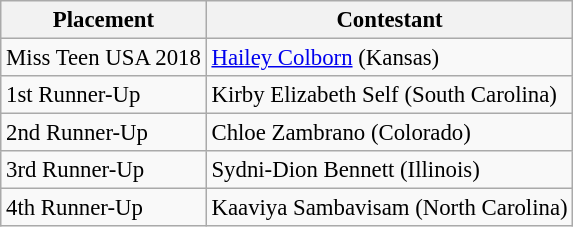<table class="wikitable sortable" style="font-size: 95%;">
<tr>
<th>Placement</th>
<th>Contestant</th>
</tr>
<tr>
<td>Miss Teen USA 2018</td>
<td><a href='#'>Hailey Colborn</a> (Kansas)</td>
</tr>
<tr>
<td>1st Runner-Up</td>
<td>Kirby Elizabeth Self (South Carolina)</td>
</tr>
<tr>
<td>2nd Runner-Up</td>
<td>Chloe Zambrano (Colorado)</td>
</tr>
<tr>
<td>3rd Runner-Up</td>
<td>Sydni-Dion Bennett (Illinois)</td>
</tr>
<tr>
<td>4th Runner-Up</td>
<td>Kaaviya Sambavisam (North Carolina)</td>
</tr>
</table>
